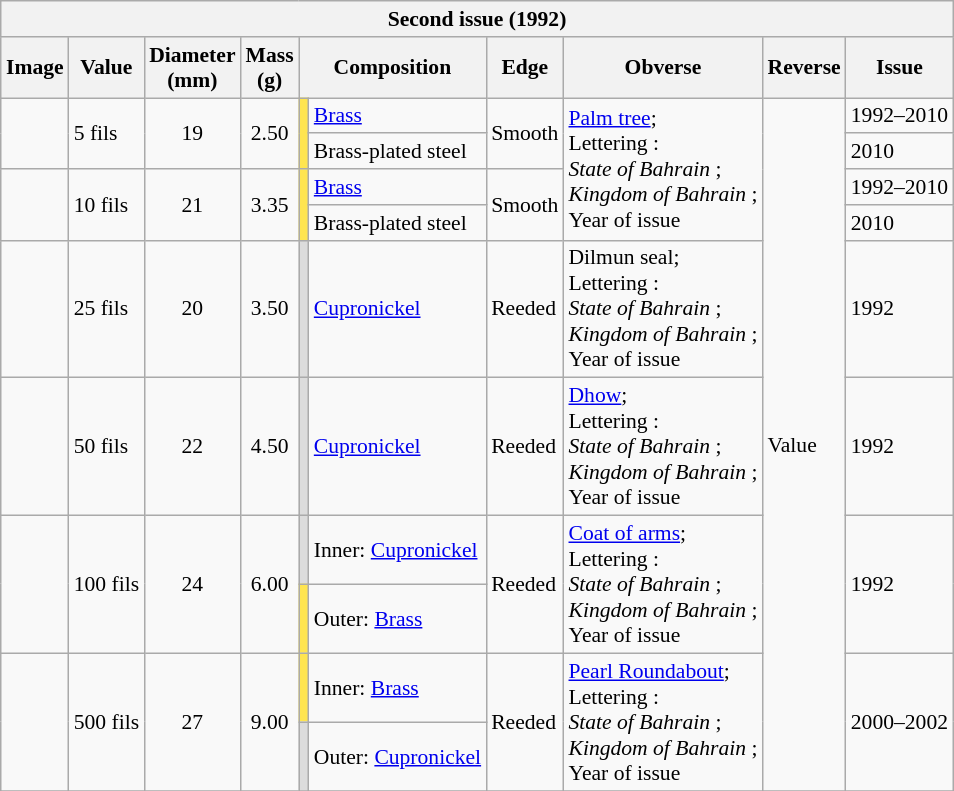<table class="wikitable" style="margin:auto; font-size:90%; border-width:1px;">
<tr>
<th colspan="13">Second issue (1992)</th>
</tr>
<tr>
<th>Image</th>
<th>Value</th>
<th>Diameter<br>(mm)</th>
<th>Mass<br>(g)</th>
<th colspan=2>Composition</th>
<th>Edge</th>
<th>Obverse</th>
<th>Reverse</th>
<th>Issue</th>
</tr>
<tr>
<td rowspan=2></td>
<td rowspan=2>5 fils</td>
<td rowspan=2 align=center>19</td>
<td rowspan=2 align=center>2.50</td>
<td rowspan=2 style="background-color:#ffe550;"></td>
<td><a href='#'>Brass</a></td>
<td rowspan=2>Smooth</td>
<td rowspan=4><a href='#'>Palm tree</a>;<br>Lettering :<br><em>State of Bahrain</em> ;<br> <em>Kingdom of Bahrain</em> ;<br>Year of issue </td>
<td rowspan=10>Value</td>
<td>1992–2010</td>
</tr>
<tr>
<td>Brass-plated steel</td>
<td>2010</td>
</tr>
<tr>
<td rowspan=2></td>
<td rowspan=2>10 fils</td>
<td rowspan=2 align=center>21</td>
<td rowspan=2 align=center>3.35</td>
<td rowspan=2 style="background-color:#ffe550;"></td>
<td><a href='#'>Brass</a></td>
<td rowspan=2>Smooth</td>
<td>1992–2010</td>
</tr>
<tr>
<td>Brass-plated steel</td>
<td>2010</td>
</tr>
<tr>
<td></td>
<td>25 fils</td>
<td align=center>20</td>
<td align=center>3.50</td>
<td style="background-color:#dcdcdc;"></td>
<td><a href='#'>Cupronickel</a></td>
<td>Reeded</td>
<td>Dilmun seal;<br>Lettering :<br><em>State of Bahrain</em> ;<br> <em>Kingdom of Bahrain</em> ;<br>Year of issue </td>
<td>1992</td>
</tr>
<tr>
<td></td>
<td>50 fils</td>
<td align=center>22</td>
<td align=center>4.50</td>
<td style="background-color:#dcdcdc;"></td>
<td><a href='#'>Cupronickel</a></td>
<td>Reeded</td>
<td><a href='#'>Dhow</a>;<br>Lettering :<br><em>State of Bahrain</em> ;<br> <em>Kingdom of Bahrain</em> ;<br>Year of issue </td>
<td>1992</td>
</tr>
<tr>
<td rowspan=2></td>
<td rowspan=2>100 fils</td>
<td rowspan=2 align=center>24</td>
<td rowspan=2 align=center>6.00</td>
<td style="background-color:#dcdcdc;"></td>
<td>Inner: <a href='#'>Cupronickel</a></td>
<td rowspan=2>Reeded</td>
<td rowspan=2><a href='#'>Coat of arms</a>;<br>Lettering :<br><em>State of Bahrain</em> ;<br> <em>Kingdom of Bahrain</em> ;<br>Year of issue </td>
<td rowspan=2>1992</td>
</tr>
<tr>
<td style="background-color:#ffe550;"></td>
<td>Outer: <a href='#'>Brass</a></td>
</tr>
<tr>
<td rowspan=2></td>
<td rowspan=2>500 fils</td>
<td rowspan=2 align=center>27</td>
<td rowspan=2 align=center>9.00</td>
<td style="background-color:#ffe550;"></td>
<td>Inner: <a href='#'>Brass</a></td>
<td rowspan=2>Reeded</td>
<td rowspan=2><a href='#'>Pearl Roundabout</a>;<br>Lettering :<br><em>State of Bahrain</em> ;<br> <em>Kingdom of Bahrain</em> ;<br>Year of issue </td>
<td rowspan=2>2000–2002<br></td>
</tr>
<tr>
<td style="background-color:#dcdcdc;"></td>
<td>Outer: <a href='#'>Cupronickel</a></td>
</tr>
<tr>
</tr>
</table>
